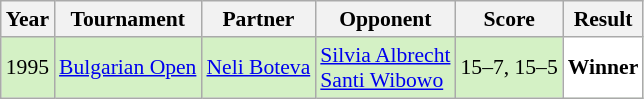<table class="sortable wikitable" style="font-size: 90%;">
<tr>
<th>Year</th>
<th>Tournament</th>
<th>Partner</th>
<th>Opponent</th>
<th>Score</th>
<th>Result</th>
</tr>
<tr style="background:#D4F1C5">
<td align="center">1995</td>
<td align="left"><a href='#'>Bulgarian Open</a></td>
<td align="left"> <a href='#'>Neli Boteva</a></td>
<td align="left"> <a href='#'>Silvia Albrecht</a><br> <a href='#'>Santi Wibowo</a></td>
<td align="left">15–7, 15–5</td>
<td style="text-align:left; background:white"> <strong>Winner</strong></td>
</tr>
</table>
